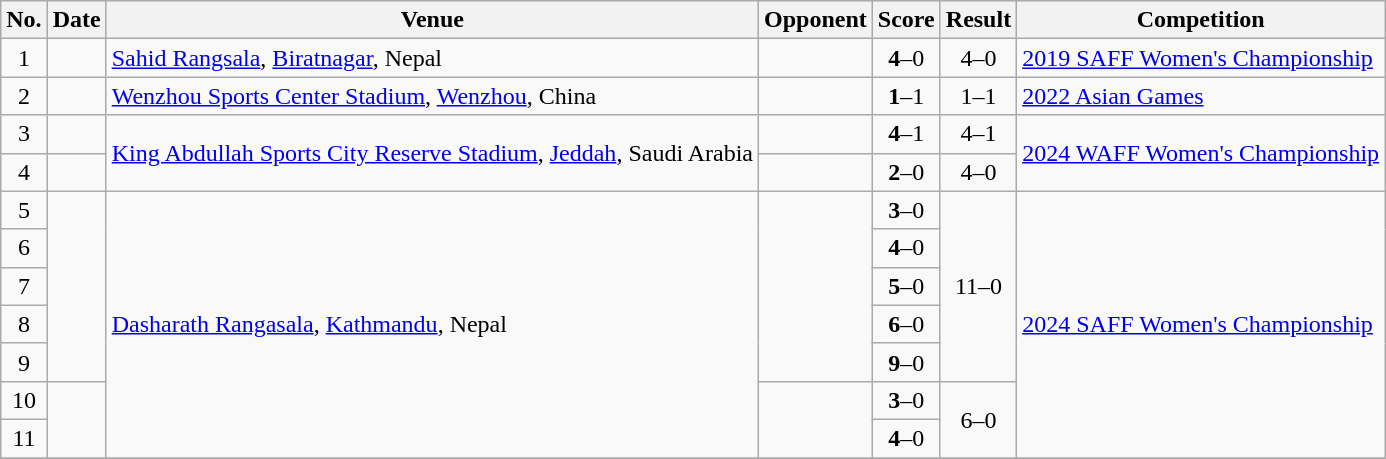<table class="wikitable sortable">
<tr>
<th scope="col">No.</th>
<th scope="col">Date</th>
<th scope="col">Venue</th>
<th scope="col">Opponent</th>
<th scope="col">Score</th>
<th scope="col">Result</th>
<th scope="col">Competition</th>
</tr>
<tr>
<td align="center">1</td>
<td></td>
<td><a href='#'>Sahid Rangsala</a>, <a href='#'>Biratnagar</a>, Nepal</td>
<td></td>
<td align="center"><strong>4</strong>–0</td>
<td style="text-align:center">4–0</td>
<td><a href='#'>2019 SAFF Women's Championship</a></td>
</tr>
<tr>
<td align="center">2</td>
<td></td>
<td><a href='#'>Wenzhou Sports Center Stadium</a>, <a href='#'>Wenzhou</a>, China</td>
<td></td>
<td align="center"><strong>1</strong>–1</td>
<td style="text-align:center">1–1</td>
<td><a href='#'>2022 Asian Games</a></td>
</tr>
<tr>
<td align="center">3</td>
<td></td>
<td rowspan=2><a href='#'>King Abdullah Sports City Reserve Stadium</a>, <a href='#'>Jeddah</a>, Saudi Arabia</td>
<td></td>
<td align="center"><strong>4</strong>–1</td>
<td style="text-align:center">4–1</td>
<td rowspan=2><a href='#'>2024 WAFF Women's Championship</a></td>
</tr>
<tr>
<td align="center">4</td>
<td></td>
<td></td>
<td align="center"><strong>2</strong>–0</td>
<td style="text-align:center">4–0</td>
</tr>
<tr>
<td align="center">5</td>
<td rowspan=5></td>
<td rowspan=7><a href='#'>Dasharath Rangasala</a>, <a href='#'>Kathmandu</a>, Nepal</td>
<td rowspan=5></td>
<td align="center"><strong>3</strong>–0</td>
<td style="text-align:center" rowspan=5>11–0</td>
<td rowspan=7><a href='#'>2024 SAFF Women's Championship</a></td>
</tr>
<tr>
<td align="center">6</td>
<td align="center"><strong>4</strong>–0</td>
</tr>
<tr>
<td align="center">7</td>
<td align="center"><strong>5</strong>–0</td>
</tr>
<tr>
<td align="center">8</td>
<td align="center"><strong>6</strong>–0</td>
</tr>
<tr>
<td align="center">9</td>
<td align="center"><strong>9</strong>–0</td>
</tr>
<tr>
<td align="center">10</td>
<td rowspan=2></td>
<td rowspan=2></td>
<td align="center"><strong>3</strong>–0</td>
<td rowspan=2 align="center">6–0</td>
</tr>
<tr>
<td align="center">11</td>
<td align="center"><strong>4</strong>–0</td>
</tr>
<tr>
</tr>
</table>
